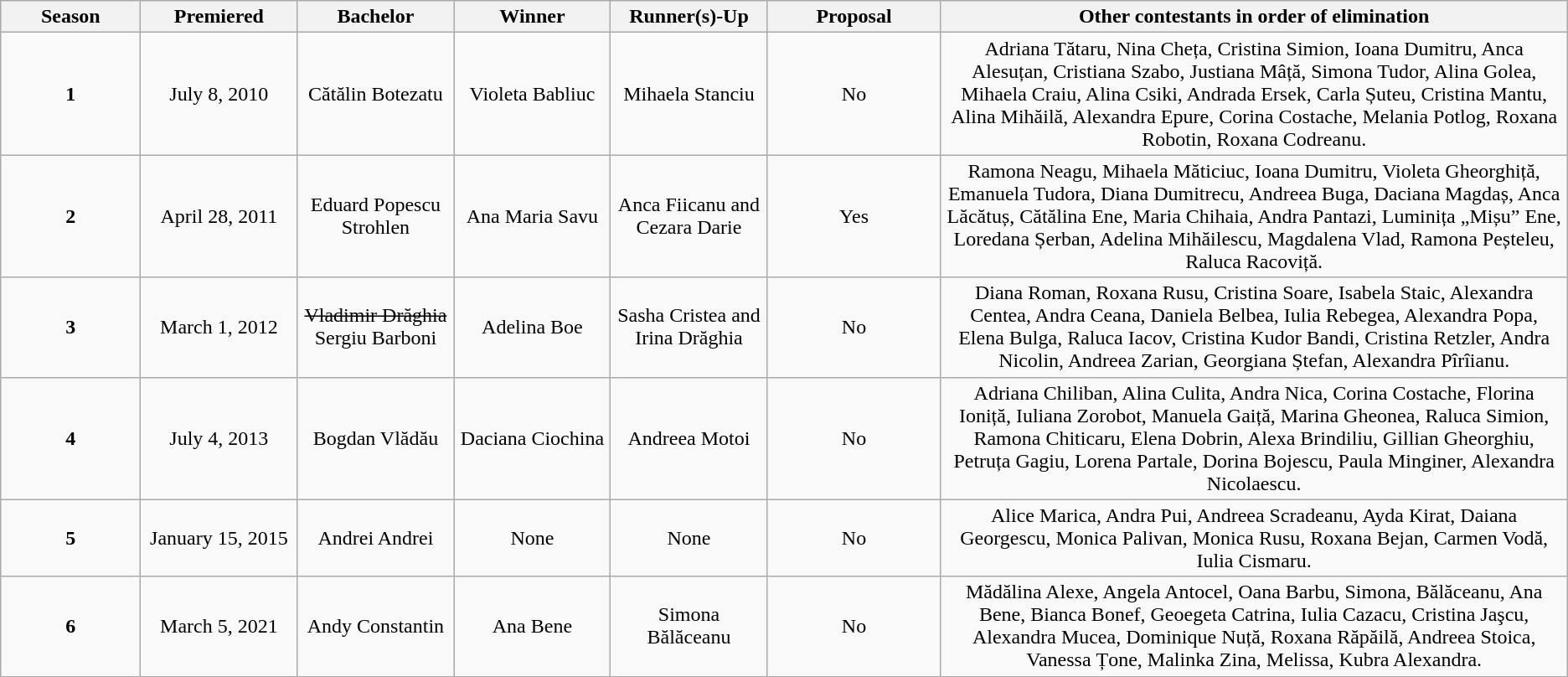<table class="wikitable" style="text-align:center;">
<tr>
<th>Season</th>
<th style="width:10%;">Premiered</th>
<th style="width:10%;">Bachelor</th>
<th style="width:10%;">Winner</th>
<th style="width:10%;">Runner(s)-Up</th>
<th>Proposal</th>
<th style="width:40%;">Other contestants in order of elimination</th>
</tr>
<tr>
<td><strong>1</strong></td>
<td>July 8, 2010</td>
<td>Cătălin Botezatu</td>
<td>Violeta Babliuc</td>
<td>Mihaela Stanciu</td>
<td>No</td>
<td>Adriana Tătaru, Nina Cheța, Cristina Simion, Ioana Dumitru, Anca Alesuțan, Cristiana Szabo, Justiana Mâță, Simona Tudor, Alina Golea, Mihaela Craiu, Alina Csiki, Andrada Ersek, Carla Șuteu, Cristina Mantu, Alina Mihăilă, Alexandra Epure, Corina Costache, Melania Potlog, Roxana Robotin, Roxana Codreanu.</td>
</tr>
<tr>
<td><strong>2</strong></td>
<td>April 28, 2011</td>
<td>Eduard Popescu Strohlen</td>
<td>Ana Maria Savu</td>
<td>Anca Fiicanu and Cezara Darie</td>
<td>Yes</td>
<td>Ramona Neagu, Mihaela Măticiuc, Ioana Dumitru, Violeta Gheorghiță, Emanuela Tudora, Diana Dumitrecu, Andreea Buga, Daciana Magdaș, Anca Lăcătuș, Cătălina Ene, Maria Chihaia, Andra Pantazi, Luminița „Mișu” Ene, Loredana Șerban, Adelina Mihăilescu, Magdalena Vlad, Ramona Peșteleu, Raluca Racoviță.</td>
</tr>
<tr>
<td><strong>3</strong><br></td>
<td>March 1, 2012</td>
<td><s>Vladimir Drăghia</s><br>Sergiu Barboni</td>
<td>Adelina Boe</td>
<td>Sasha Cristea and Irina Drăghia</td>
<td>No</td>
<td>Diana Roman, Roxana Rusu, Cristina Soare, Isabela Staic, Alexandra Centea, Andra Ceana, Daniela Belbea, Iulia Rebegea, Alexandra Popa, Elena Bulga, Raluca Iacov, Cristina Kudor Bandi, Cristina Retzler, Andra Nicolin, Andreea Zarian, Georgiana Ștefan, Alexandra Pîrîianu.</td>
</tr>
<tr>
<td><strong>4</strong></td>
<td>July 4, 2013</td>
<td>Bogdan Vlădău</td>
<td>Daciana Ciochina</td>
<td>Andreea Motoi</td>
<td>No</td>
<td>Adriana Chiliban, Alina Culita, Andra Nica, Corina Costache, Florina Ioniță, Iuliana Zorobot, Manuela Gaiță, Marina Gheonea, Raluca Simion, Ramona Chiticaru, Elena Dobrin, Alexa Brindiliu, Gillian Gheorghiu, Petruța Gagiu, Lorena Partale, Dorina Bojescu, Paula Minginer, Alexandra Nicolaescu.</td>
</tr>
<tr>
<td><strong>5</strong></td>
<td>January 15, 2015</td>
<td>Andrei Andrei</td>
<td>None</td>
<td>None</td>
<td>No</td>
<td>Alice Marica, Andra Pui, Andreea Scradeanu, Ayda Kirat, Daiana Georgescu, Monica Palivan, Monica Rusu, Roxana Bejan, Carmen Vodă, Iulia Cismaru.</td>
</tr>
<tr>
<td><strong>6</strong></td>
<td>March 5, 2021</td>
<td>Andy Constantin</td>
<td>Ana Bene</td>
<td>Simona Bălăceanu</td>
<td>No</td>
<td>Mădălina Alexe, Angela Antocel, Oana Barbu, Simona, Bălăceanu, Ana Bene, Bianca Bonef, Geoegeta Catrina, Iulia Cazacu, Cristina Jaşcu, Alexandra Mucea, Dominique Nuță, Roxana Răpăilă, Andreea Stoica, Vanessa Țone, Malinka Zina, Melissa, Kubra Alexandra.</td>
</tr>
<tr>
</tr>
</table>
